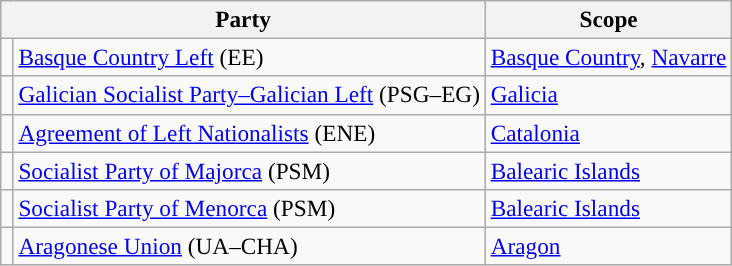<table class="wikitable" style="text-align:left; font-size:97%;">
<tr>
<th colspan="2">Party</th>
<th>Scope</th>
</tr>
<tr>
<td width="1"></td>
<td><a href='#'>Basque Country Left</a> (EE)</td>
<td><a href='#'>Basque Country</a>, <a href='#'>Navarre</a></td>
</tr>
<tr>
<td></td>
<td><a href='#'>Galician Socialist Party–Galician Left</a> (PSG–EG)</td>
<td><a href='#'>Galicia</a></td>
</tr>
<tr>
<td></td>
<td><a href='#'>Agreement of Left Nationalists</a> (ENE)</td>
<td><a href='#'>Catalonia</a></td>
</tr>
<tr>
<td></td>
<td><a href='#'>Socialist Party of Majorca</a> (PSM)</td>
<td><a href='#'>Balearic Islands</a></td>
</tr>
<tr>
<td></td>
<td><a href='#'>Socialist Party of Menorca</a> (PSM)</td>
<td><a href='#'>Balearic Islands</a></td>
</tr>
<tr>
<td></td>
<td><a href='#'>Aragonese Union</a> (UA–CHA)</td>
<td><a href='#'>Aragon</a></td>
</tr>
</table>
